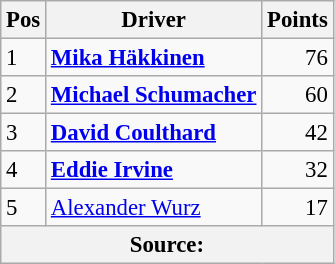<table class="wikitable" style="font-size: 95%;">
<tr>
<th>Pos</th>
<th>Driver</th>
<th>Points</th>
</tr>
<tr>
<td>1</td>
<td> <strong><a href='#'>Mika Häkkinen</a></strong></td>
<td align="right">76</td>
</tr>
<tr>
<td>2</td>
<td> <strong><a href='#'>Michael Schumacher</a></strong></td>
<td align="right">60</td>
</tr>
<tr>
<td>3</td>
<td> <strong><a href='#'>David Coulthard</a></strong></td>
<td align="right">42</td>
</tr>
<tr>
<td>4</td>
<td> <strong><a href='#'>Eddie Irvine</a></strong></td>
<td align="right">32</td>
</tr>
<tr>
<td>5</td>
<td> <a href='#'>Alexander Wurz</a></td>
<td align="right">17</td>
</tr>
<tr>
<th colspan=4>Source: </th>
</tr>
</table>
